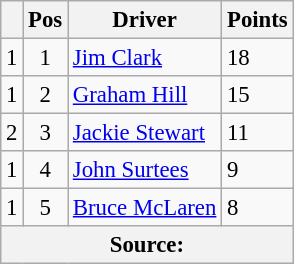<table class="wikitable" style="font-size: 95%;">
<tr>
<th></th>
<th>Pos</th>
<th>Driver</th>
<th>Points</th>
</tr>
<tr>
<td align="left"> 1</td>
<td align="center">1</td>
<td> <a href='#'>Jim Clark</a></td>
<td align="left">18</td>
</tr>
<tr>
<td align="left"> 1</td>
<td align="center">2</td>
<td> <a href='#'>Graham Hill</a></td>
<td align="left">15</td>
</tr>
<tr>
<td align="left"> 2</td>
<td align="center">3</td>
<td> <a href='#'>Jackie Stewart</a></td>
<td align="left">11</td>
</tr>
<tr>
<td align="left"> 1</td>
<td align="center">4</td>
<td> <a href='#'>John Surtees</a></td>
<td align="left">9</td>
</tr>
<tr>
<td align="left"> 1</td>
<td align="center">5</td>
<td> <a href='#'>Bruce McLaren</a></td>
<td align="left">8</td>
</tr>
<tr>
<th colspan=4>Source: </th>
</tr>
</table>
